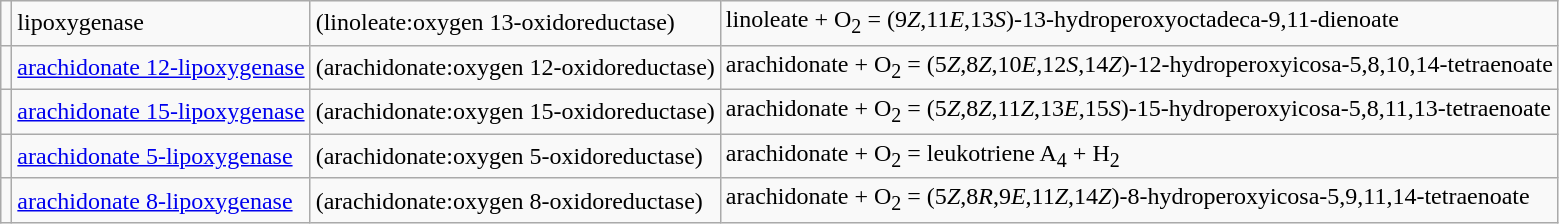<table class="wikitable">
<tr>
<td></td>
<td>lipoxygenase</td>
<td>(linoleate:oxygen 13-oxidoreductase)</td>
<td>linoleate + O<sub>2</sub> = (9<em>Z</em>,11<em>E</em>,13<em>S</em>)-13-hydroperoxyoctadeca-9,11-dienoate</td>
</tr>
<tr>
<td></td>
<td><a href='#'>arachidonate 12-lipoxygenase</a></td>
<td>(arachidonate:oxygen 12-oxidoreductase)</td>
<td>arachidonate + O<sub>2</sub> =  	(5<em>Z</em>,8<em>Z</em>,10<em>E</em>,12<em>S</em>,14<em>Z</em>)-12-hydroperoxyicosa-5,8,10,14-tetraenoate</td>
</tr>
<tr>
<td></td>
<td><a href='#'>arachidonate 15-lipoxygenase</a></td>
<td>(arachidonate:oxygen 15-oxidoreductase)</td>
<td>arachidonate + O<sub>2</sub> =  	 (5<em>Z</em>,8<em>Z</em>,11<em>Z</em>,13<em>E</em>,15<em>S</em>)-15-hydroperoxyicosa-5,8,11,13-tetraenoate</td>
</tr>
<tr>
<td></td>
<td><a href='#'>arachidonate 5-lipoxygenase</a></td>
<td>(arachidonate:oxygen 5-oxidoreductase)</td>
<td>arachidonate + O<sub>2</sub> = leukotriene A<sub>4</sub> + H<sub>2</sub></td>
</tr>
<tr>
<td></td>
<td><a href='#'>arachidonate 8-lipoxygenase</a></td>
<td>(arachidonate:oxygen 8-oxidoreductase)</td>
<td>arachidonate + O<sub>2</sub> = (5<em>Z</em>,8<em>R</em>,9<em>E</em>,11<em>Z</em>,14<em>Z</em>)-8-hydroperoxyicosa-5,9,11,14-tetraenoate</td>
</tr>
</table>
